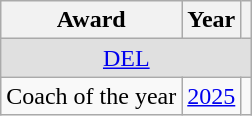<table class="wikitable">
<tr>
<th>Award</th>
<th>Year</th>
<th></th>
</tr>
<tr ALIGN="center" bgcolor="#e0e0e0">
<td colspan="3"><a href='#'>DEL</a></td>
</tr>
<tr>
<td>Coach of the year</td>
<td><a href='#'>2025</a></td>
<td></td>
</tr>
</table>
